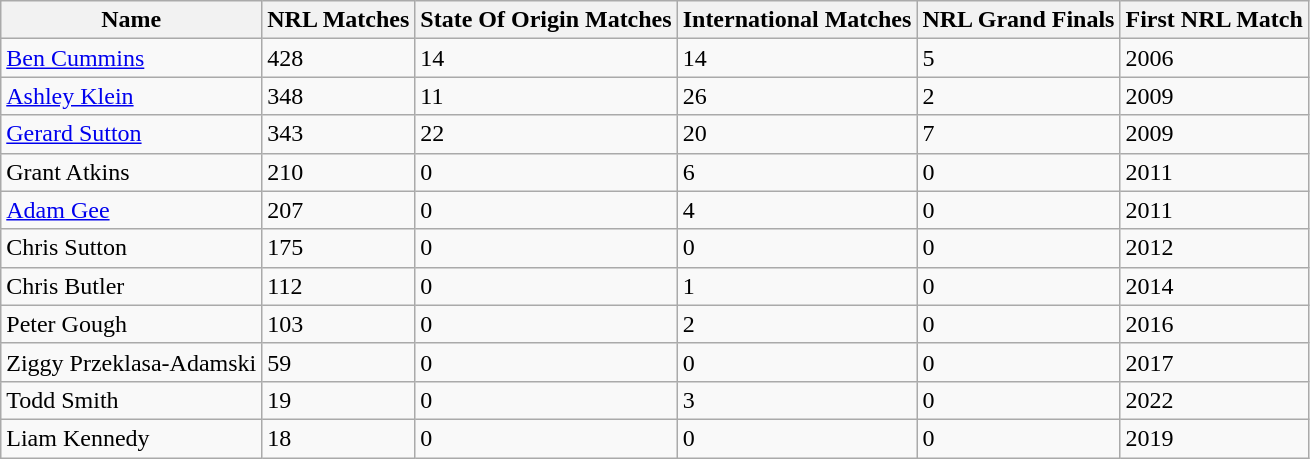<table class="wikitable sortable">
<tr>
<th>Name</th>
<th>NRL Matches</th>
<th>State Of Origin Matches</th>
<th>International Matches</th>
<th>NRL Grand Finals</th>
<th>First NRL Match</th>
</tr>
<tr>
<td><a href='#'>Ben Cummins</a></td>
<td>428</td>
<td>14</td>
<td>14</td>
<td>5</td>
<td>2006</td>
</tr>
<tr>
<td><a href='#'>Ashley Klein</a></td>
<td>348</td>
<td>11</td>
<td>26</td>
<td>2</td>
<td>2009</td>
</tr>
<tr>
<td><a href='#'>Gerard Sutton</a></td>
<td>343</td>
<td>22</td>
<td>20</td>
<td>7</td>
<td>2009</td>
</tr>
<tr>
<td>Grant Atkins</td>
<td>210</td>
<td>0</td>
<td>6</td>
<td>0</td>
<td>2011</td>
</tr>
<tr>
<td><a href='#'>Adam Gee</a></td>
<td>207</td>
<td>0</td>
<td>4</td>
<td>0</td>
<td>2011</td>
</tr>
<tr>
<td>Chris Sutton</td>
<td>175</td>
<td>0</td>
<td>0</td>
<td>0</td>
<td>2012</td>
</tr>
<tr>
<td>Chris Butler</td>
<td>112</td>
<td>0</td>
<td>1</td>
<td>0</td>
<td>2014</td>
</tr>
<tr>
<td>Peter Gough</td>
<td>103</td>
<td>0</td>
<td>2</td>
<td>0</td>
<td>2016</td>
</tr>
<tr>
<td>Ziggy Przeklasa-Adamski</td>
<td>59</td>
<td>0</td>
<td>0</td>
<td>0</td>
<td>2017</td>
</tr>
<tr>
<td>Todd Smith</td>
<td>19</td>
<td>0</td>
<td>3</td>
<td>0</td>
<td>2022</td>
</tr>
<tr>
<td>Liam Kennedy</td>
<td>18</td>
<td>0</td>
<td>0</td>
<td>0</td>
<td>2019</td>
</tr>
</table>
